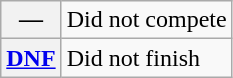<table class="wikitable">
<tr>
<th scope="row">—</th>
<td>Did not compete</td>
</tr>
<tr>
<th scope="row"><a href='#'>DNF</a></th>
<td>Did not finish</td>
</tr>
</table>
